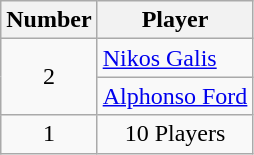<table class="wikitable sortable">
<tr>
<th>Number</th>
<th>Player</th>
</tr>
<tr>
<td rowspan=2 style="text-align:center;">2</td>
<td> <a href='#'>Nikos Galis</a></td>
</tr>
<tr>
<td> <a href='#'>Alphonso Ford</a></td>
</tr>
<tr>
<td style="text-align:center;">1</td>
<td style="text-align:center;">10 Players</td>
</tr>
</table>
